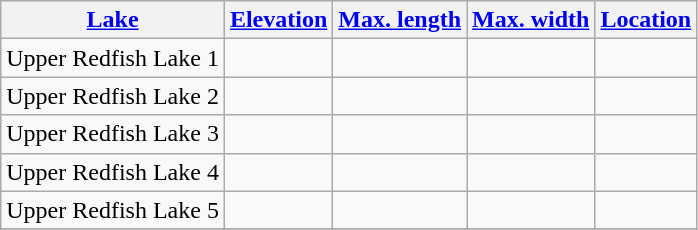<table class="wikitable sortable">
<tr>
<th><a href='#'>Lake</a></th>
<th><a href='#'>Elevation</a></th>
<th><a href='#'>Max. length</a></th>
<th><a href='#'>Max. width</a></th>
<th><a href='#'>Location</a></th>
</tr>
<tr>
<td>Upper Redfish Lake 1</td>
<td></td>
<td></td>
<td></td>
<td></td>
</tr>
<tr>
<td>Upper Redfish Lake 2</td>
<td></td>
<td></td>
<td></td>
<td></td>
</tr>
<tr>
<td>Upper Redfish Lake 3</td>
<td></td>
<td></td>
<td></td>
<td></td>
</tr>
<tr>
<td>Upper Redfish Lake 4</td>
<td></td>
<td></td>
<td></td>
<td></td>
</tr>
<tr>
<td>Upper Redfish Lake 5</td>
<td></td>
<td></td>
<td></td>
<td></td>
</tr>
<tr>
</tr>
</table>
